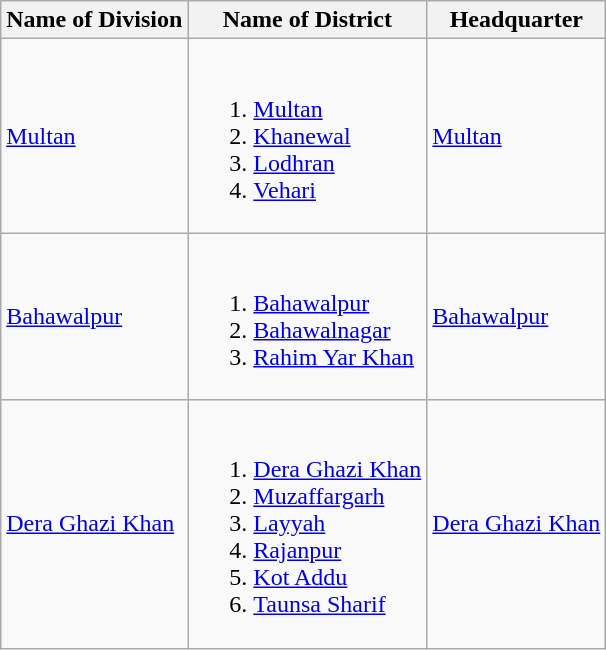<table class="wikitable sortable">
<tr>
<th>Name of Division</th>
<th>Name of District</th>
<th>Headquarter</th>
</tr>
<tr>
<td><a href='#'>Multan</a></td>
<td><br><ol><li><a href='#'>Multan</a></li><li><a href='#'>Khanewal</a></li><li><a href='#'>Lodhran</a></li><li><a href='#'>Vehari</a></li></ol></td>
<td><a href='#'>Multan</a></td>
</tr>
<tr>
<td><a href='#'>Bahawalpur</a></td>
<td><br><ol><li><a href='#'>Bahawalpur</a></li><li><a href='#'>Bahawalnagar</a></li><li><a href='#'>Rahim Yar Khan</a></li></ol></td>
<td><a href='#'>Bahawalpur</a></td>
</tr>
<tr>
<td><a href='#'>Dera Ghazi Khan</a></td>
<td><br><ol><li><a href='#'>Dera Ghazi Khan</a></li><li><a href='#'>Muzaffargarh</a></li><li><a href='#'>Layyah</a></li><li><a href='#'>Rajanpur</a></li><li><a href='#'>Kot Addu</a></li><li><a href='#'>Taunsa Sharif</a></li></ol></td>
<td><a href='#'>Dera Ghazi Khan</a></td>
</tr>
</table>
